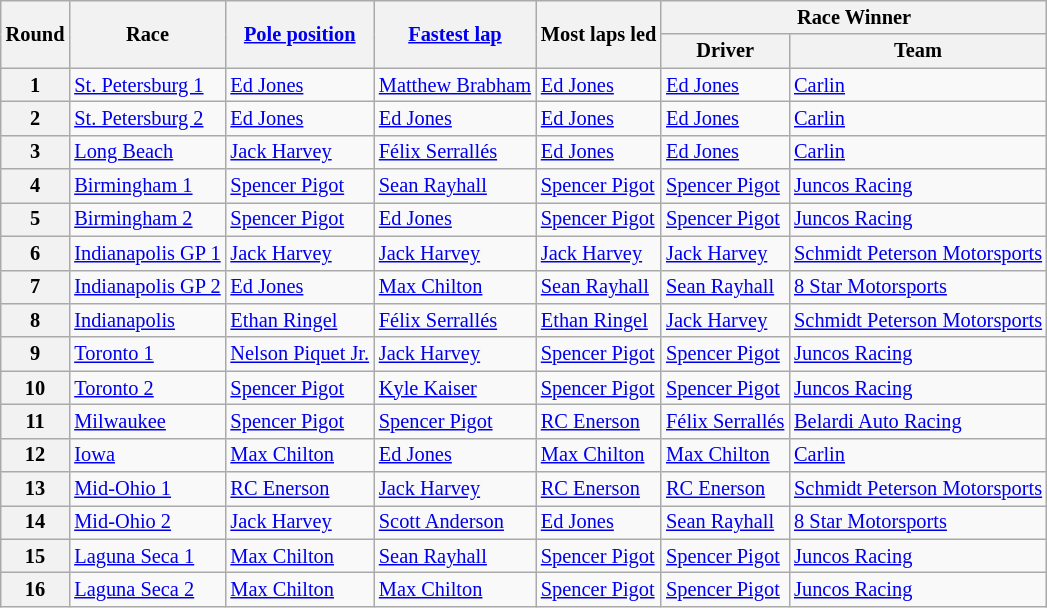<table class="wikitable" style="font-size: 85%">
<tr>
<th rowspan=2>Round</th>
<th rowspan=2>Race</th>
<th rowspan=2><a href='#'>Pole position</a></th>
<th rowspan=2><a href='#'>Fastest lap</a></th>
<th rowspan=2>Most laps led</th>
<th colspan=3>Race Winner</th>
</tr>
<tr>
<th>Driver</th>
<th>Team</th>
</tr>
<tr>
<th>1</th>
<td><a href='#'>St. Petersburg 1</a></td>
<td> <a href='#'>Ed Jones</a></td>
<td> <a href='#'>Matthew Brabham</a></td>
<td> <a href='#'>Ed Jones</a></td>
<td> <a href='#'>Ed Jones</a></td>
<td><a href='#'>Carlin</a></td>
</tr>
<tr>
<th>2</th>
<td><a href='#'>St. Petersburg 2</a></td>
<td> <a href='#'>Ed Jones</a></td>
<td> <a href='#'>Ed Jones</a></td>
<td> <a href='#'>Ed Jones</a></td>
<td> <a href='#'>Ed Jones</a></td>
<td><a href='#'>Carlin</a></td>
</tr>
<tr>
<th>3</th>
<td><a href='#'>Long Beach</a></td>
<td> <a href='#'>Jack Harvey</a></td>
<td> <a href='#'>Félix Serrallés</a></td>
<td> <a href='#'>Ed Jones</a></td>
<td> <a href='#'>Ed Jones</a></td>
<td><a href='#'>Carlin</a></td>
</tr>
<tr>
<th>4</th>
<td><a href='#'>Birmingham 1</a></td>
<td> <a href='#'>Spencer Pigot</a></td>
<td> <a href='#'>Sean Rayhall</a></td>
<td> <a href='#'>Spencer Pigot</a></td>
<td> <a href='#'>Spencer Pigot</a></td>
<td><a href='#'>Juncos Racing</a></td>
</tr>
<tr>
<th>5</th>
<td><a href='#'>Birmingham 2</a></td>
<td> <a href='#'>Spencer Pigot</a></td>
<td> <a href='#'>Ed Jones</a></td>
<td> <a href='#'>Spencer Pigot</a></td>
<td> <a href='#'>Spencer Pigot</a></td>
<td><a href='#'>Juncos Racing</a></td>
</tr>
<tr>
<th>6</th>
<td><a href='#'>Indianapolis GP 1</a></td>
<td> <a href='#'>Jack Harvey</a></td>
<td> <a href='#'>Jack Harvey</a></td>
<td> <a href='#'>Jack Harvey</a></td>
<td> <a href='#'>Jack Harvey</a></td>
<td><a href='#'>Schmidt Peterson Motorsports</a></td>
</tr>
<tr>
<th>7</th>
<td><a href='#'>Indianapolis GP 2</a></td>
<td> <a href='#'>Ed Jones</a></td>
<td> <a href='#'>Max Chilton</a></td>
<td> <a href='#'>Sean Rayhall</a></td>
<td> <a href='#'>Sean Rayhall</a></td>
<td><a href='#'>8 Star Motorsports</a></td>
</tr>
<tr>
<th>8</th>
<td><a href='#'>Indianapolis</a></td>
<td> <a href='#'>Ethan Ringel</a></td>
<td> <a href='#'>Félix Serrallés</a></td>
<td> <a href='#'>Ethan Ringel</a></td>
<td> <a href='#'>Jack Harvey</a></td>
<td><a href='#'>Schmidt Peterson Motorsports</a></td>
</tr>
<tr>
<th>9</th>
<td><a href='#'>Toronto 1</a></td>
<td> <a href='#'>Nelson Piquet Jr.</a></td>
<td> <a href='#'>Jack Harvey</a></td>
<td> <a href='#'>Spencer Pigot</a></td>
<td> <a href='#'>Spencer Pigot</a></td>
<td><a href='#'>Juncos Racing</a></td>
</tr>
<tr>
<th>10</th>
<td><a href='#'>Toronto 2</a></td>
<td> <a href='#'>Spencer Pigot</a></td>
<td> <a href='#'>Kyle Kaiser</a></td>
<td> <a href='#'>Spencer Pigot</a></td>
<td> <a href='#'>Spencer Pigot</a></td>
<td><a href='#'>Juncos Racing</a></td>
</tr>
<tr>
<th>11</th>
<td><a href='#'>Milwaukee</a></td>
<td> <a href='#'>Spencer Pigot</a></td>
<td> <a href='#'>Spencer Pigot</a></td>
<td> <a href='#'>RC Enerson</a></td>
<td> <a href='#'>Félix Serrallés</a></td>
<td><a href='#'>Belardi Auto Racing</a></td>
</tr>
<tr>
<th>12</th>
<td><a href='#'>Iowa</a></td>
<td> <a href='#'>Max Chilton</a></td>
<td> <a href='#'>Ed Jones</a></td>
<td> <a href='#'>Max Chilton</a></td>
<td> <a href='#'>Max Chilton</a></td>
<td><a href='#'>Carlin</a></td>
</tr>
<tr>
<th>13</th>
<td><a href='#'>Mid-Ohio 1</a></td>
<td> <a href='#'>RC Enerson</a></td>
<td> <a href='#'>Jack Harvey</a></td>
<td> <a href='#'>RC Enerson</a></td>
<td> <a href='#'>RC Enerson</a></td>
<td><a href='#'>Schmidt Peterson Motorsports</a></td>
</tr>
<tr>
<th>14</th>
<td><a href='#'>Mid-Ohio 2</a></td>
<td> <a href='#'>Jack Harvey</a></td>
<td> <a href='#'>Scott Anderson</a></td>
<td> <a href='#'>Ed Jones</a></td>
<td> <a href='#'>Sean Rayhall</a></td>
<td><a href='#'>8 Star Motorsports</a></td>
</tr>
<tr>
<th>15</th>
<td><a href='#'>Laguna Seca 1</a></td>
<td> <a href='#'>Max Chilton</a></td>
<td> <a href='#'>Sean Rayhall</a></td>
<td> <a href='#'>Spencer Pigot</a></td>
<td> <a href='#'>Spencer Pigot</a></td>
<td><a href='#'>Juncos Racing</a></td>
</tr>
<tr>
<th>16</th>
<td><a href='#'>Laguna Seca 2</a></td>
<td> <a href='#'>Max Chilton</a></td>
<td> <a href='#'>Max Chilton</a></td>
<td> <a href='#'>Spencer Pigot</a></td>
<td> <a href='#'>Spencer Pigot</a></td>
<td><a href='#'>Juncos Racing</a></td>
</tr>
</table>
